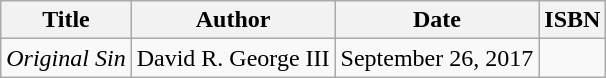<table class="wikitable">
<tr>
<th>Title</th>
<th>Author</th>
<th>Date</th>
<th>ISBN</th>
</tr>
<tr>
<td><em>Original Sin</em></td>
<td>David R. George III</td>
<td>September 26, 2017</td>
<td></td>
</tr>
</table>
